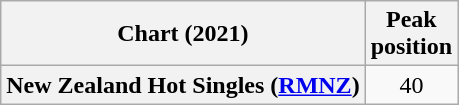<table class="wikitable sortable plainrowheaders" style="text-align:center">
<tr>
<th scope="col">Chart (2021)</th>
<th scope="col">Peak<br>position</th>
</tr>
<tr>
<th scope="row">New Zealand Hot Singles (<a href='#'>RMNZ</a>)</th>
<td>40</td>
</tr>
</table>
